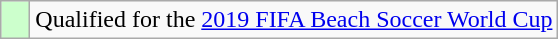<table class="wikitable">
<tr>
<td bgcolor="#ccffcc">   </td>
<td>Qualified for the <a href='#'>2019 FIFA Beach Soccer World Cup</a></td>
</tr>
</table>
